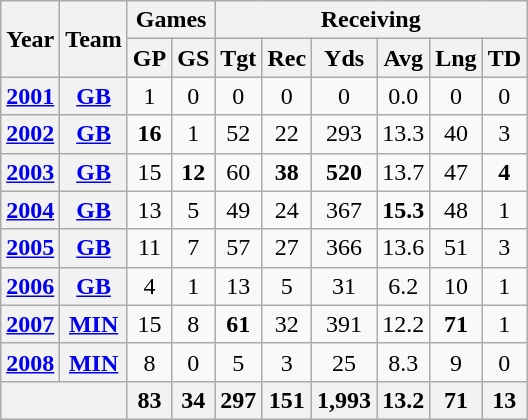<table class="wikitable" style="text-align:center">
<tr>
<th rowspan="2">Year</th>
<th rowspan="2">Team</th>
<th colspan="2">Games</th>
<th colspan="6">Receiving</th>
</tr>
<tr>
<th>GP</th>
<th>GS</th>
<th>Tgt</th>
<th>Rec</th>
<th>Yds</th>
<th>Avg</th>
<th>Lng</th>
<th>TD</th>
</tr>
<tr>
<th><a href='#'>2001</a></th>
<th><a href='#'>GB</a></th>
<td>1</td>
<td>0</td>
<td>0</td>
<td>0</td>
<td>0</td>
<td>0.0</td>
<td>0</td>
<td>0</td>
</tr>
<tr>
<th><a href='#'>2002</a></th>
<th><a href='#'>GB</a></th>
<td><strong>16</strong></td>
<td>1</td>
<td>52</td>
<td>22</td>
<td>293</td>
<td>13.3</td>
<td>40</td>
<td>3</td>
</tr>
<tr>
<th><a href='#'>2003</a></th>
<th><a href='#'>GB</a></th>
<td>15</td>
<td><strong>12</strong></td>
<td>60</td>
<td><strong>38</strong></td>
<td><strong>520</strong></td>
<td>13.7</td>
<td>47</td>
<td><strong>4</strong></td>
</tr>
<tr>
<th><a href='#'>2004</a></th>
<th><a href='#'>GB</a></th>
<td>13</td>
<td>5</td>
<td>49</td>
<td>24</td>
<td>367</td>
<td><strong>15.3</strong></td>
<td>48</td>
<td>1</td>
</tr>
<tr>
<th><a href='#'>2005</a></th>
<th><a href='#'>GB</a></th>
<td>11</td>
<td>7</td>
<td>57</td>
<td>27</td>
<td>366</td>
<td>13.6</td>
<td>51</td>
<td>3</td>
</tr>
<tr>
<th><a href='#'>2006</a></th>
<th><a href='#'>GB</a></th>
<td>4</td>
<td>1</td>
<td>13</td>
<td>5</td>
<td>31</td>
<td>6.2</td>
<td>10</td>
<td>1</td>
</tr>
<tr>
<th><a href='#'>2007</a></th>
<th><a href='#'>MIN</a></th>
<td>15</td>
<td>8</td>
<td><strong>61</strong></td>
<td>32</td>
<td>391</td>
<td>12.2</td>
<td><strong>71</strong></td>
<td>1</td>
</tr>
<tr>
<th><a href='#'>2008</a></th>
<th><a href='#'>MIN</a></th>
<td>8</td>
<td>0</td>
<td>5</td>
<td>3</td>
<td>25</td>
<td>8.3</td>
<td>9</td>
<td>0</td>
</tr>
<tr>
<th colspan="2"></th>
<th>83</th>
<th>34</th>
<th>297</th>
<th>151</th>
<th>1,993</th>
<th>13.2</th>
<th>71</th>
<th>13</th>
</tr>
</table>
